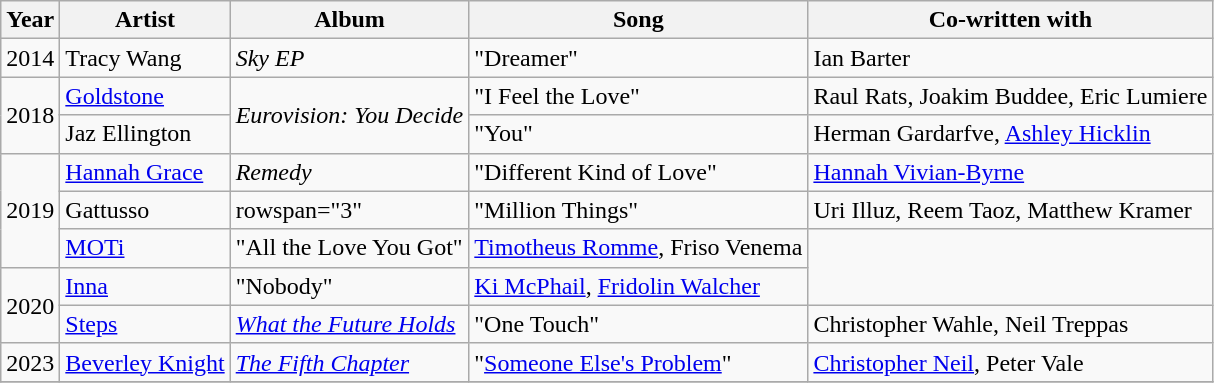<table class="wikitable">
<tr>
<th>Year</th>
<th>Artist</th>
<th>Album</th>
<th>Song</th>
<th>Co-written with</th>
</tr>
<tr>
<td>2014</td>
<td>Tracy Wang</td>
<td><em>Sky EP</em></td>
<td>"Dreamer"</td>
<td>Ian Barter</td>
</tr>
<tr>
<td rowspan="2">2018</td>
<td><a href='#'>Goldstone</a></td>
<td rowspan="2"><em>Eurovision: You Decide</em></td>
<td>"I Feel the Love"</td>
<td>Raul Rats, Joakim Buddee, Eric Lumiere</td>
</tr>
<tr>
<td>Jaz Ellington</td>
<td>"You"</td>
<td>Herman Gardarfve, <a href='#'>Ashley Hicklin</a></td>
</tr>
<tr>
<td rowspan="3">2019</td>
<td><a href='#'>Hannah Grace</a></td>
<td><em>Remedy</em></td>
<td>"Different Kind of Love"</td>
<td><a href='#'>Hannah Vivian-Byrne</a></td>
</tr>
<tr>
<td>Gattusso</td>
<td>rowspan="3" </td>
<td>"Million Things" </td>
<td>Uri Illuz, Reem Taoz, Matthew Kramer</td>
</tr>
<tr>
<td><a href='#'>MOTi</a></td>
<td>"All the Love You Got"</td>
<td><a href='#'>Timotheus Romme</a>, Friso Venema</td>
</tr>
<tr>
<td rowspan="2">2020</td>
<td><a href='#'>Inna</a></td>
<td>"Nobody"</td>
<td><a href='#'>Ki McPhail</a>, <a href='#'>Fridolin Walcher</a></td>
</tr>
<tr>
<td><a href='#'>Steps</a></td>
<td><em><a href='#'>What the Future Holds</a></em></td>
<td>"One Touch"</td>
<td>Christopher Wahle, Neil Treppas</td>
</tr>
<tr>
<td>2023</td>
<td><a href='#'>Beverley Knight</a></td>
<td><em><a href='#'>The Fifth Chapter</a></em></td>
<td>"<a href='#'>Someone Else's Problem</a>"</td>
<td><a href='#'>Christopher Neil</a>, Peter Vale</td>
</tr>
<tr>
</tr>
</table>
